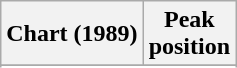<table class="wikitable sortable plainrowheaders" style="text-align:center">
<tr>
<th scope="col">Chart (1989)</th>
<th scope="col">Peak<br>position</th>
</tr>
<tr>
</tr>
<tr>
</tr>
</table>
